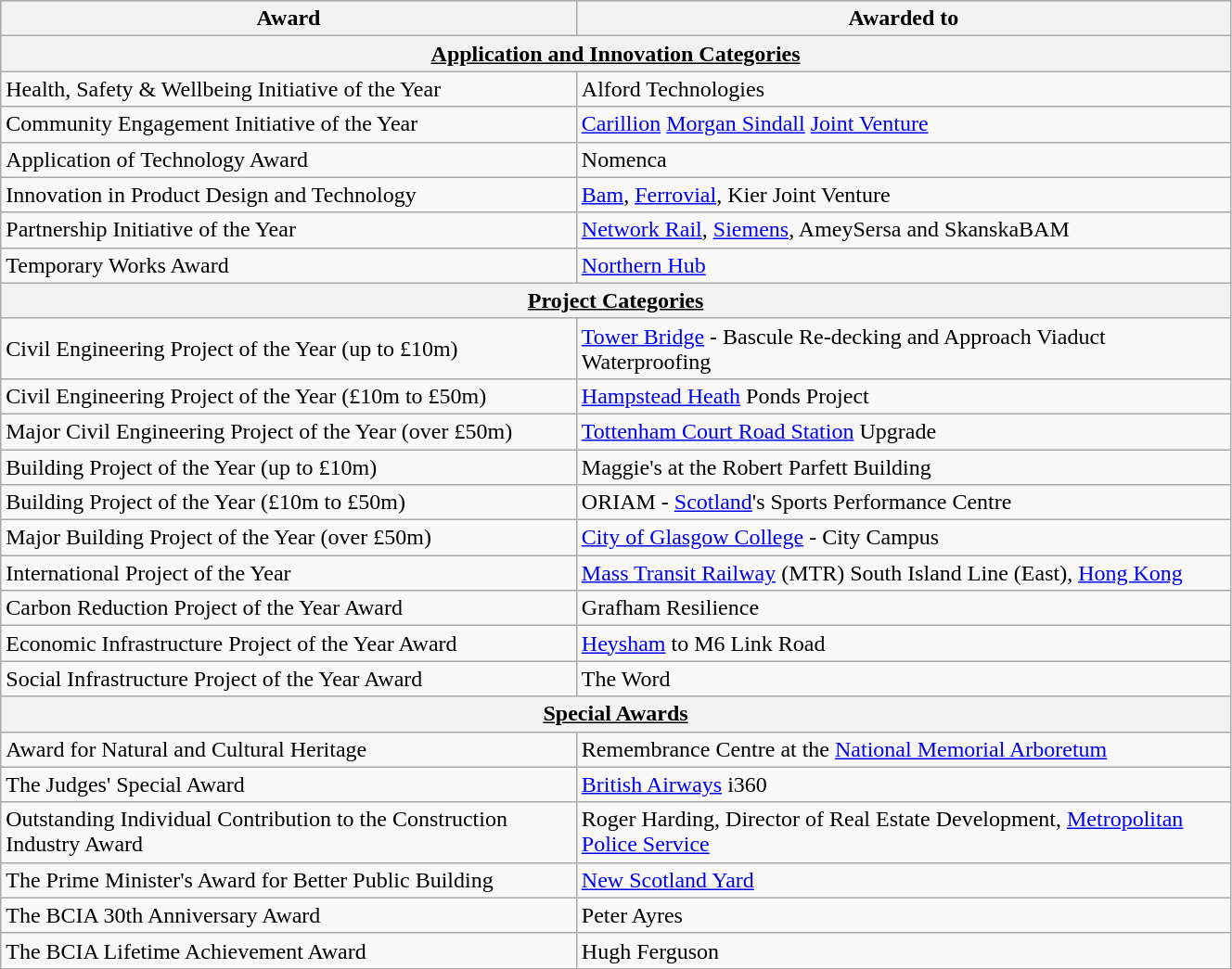<table class="wikitable mw-collapsible mw-collapsed" border="0" cellpadding="2" cellspacing="2" align="center" width="70%">
<tr bgcolor="#99CCFF">
<th align="left" valign="top">Award</th>
<th align="left" valign="top">Awarded to</th>
</tr>
<tr>
<th colspan="2"><u>Application and Innovation Categories</u></th>
</tr>
<tr>
<td>Health, Safety & Wellbeing Initiative of the Year</td>
<td>Alford Technologies</td>
</tr>
<tr>
<td>Community Engagement Initiative of the Year</td>
<td><a href='#'>Carillion</a> <a href='#'>Morgan Sindall</a> <a href='#'>Joint Venture</a></td>
</tr>
<tr>
<td>Application of Technology Award</td>
<td>Nomenca</td>
</tr>
<tr>
<td>Innovation in Product Design and Technology</td>
<td><a href='#'>Bam</a>, <a href='#'>Ferrovial</a>, Kier Joint Venture</td>
</tr>
<tr>
<td>Partnership Initiative of the Year</td>
<td><a href='#'>Network Rail</a>,  <a href='#'>Siemens</a>, AmeySersa and SkanskaBAM</td>
</tr>
<tr>
<td>Temporary Works Award</td>
<td><a href='#'>Northern Hub</a></td>
</tr>
<tr>
<th colspan="2"><u>Project Categories</u></th>
</tr>
<tr>
<td>Civil Engineering Project of the Year (up to £10m)</td>
<td><a href='#'>Tower Bridge</a> - Bascule Re-decking and Approach Viaduct Waterproofing</td>
</tr>
<tr>
<td>Civil Engineering Project of the Year (£10m to £50m)</td>
<td><a href='#'>Hampstead Heath</a> Ponds Project</td>
</tr>
<tr>
<td>Major Civil Engineering Project of the Year (over £50m)</td>
<td><a href='#'>Tottenham Court Road Station</a> Upgrade</td>
</tr>
<tr>
<td>Building Project of the Year (up to £10m)</td>
<td>Maggie's at the Robert Parfett Building</td>
</tr>
<tr>
<td>Building Project of the Year (£10m to £50m)</td>
<td>ORIAM - <a href='#'>Scotland</a>'s Sports Performance Centre</td>
</tr>
<tr>
<td>Major Building Project of the Year (over £50m)</td>
<td><a href='#'>City of Glasgow College</a> - City Campus</td>
</tr>
<tr>
<td>International Project of the Year</td>
<td><a href='#'>Mass Transit Railway</a> (MTR) South Island Line (East), <a href='#'>Hong Kong</a></td>
</tr>
<tr>
<td>Carbon Reduction Project of the Year Award</td>
<td>Grafham Resilience</td>
</tr>
<tr>
<td>Economic Infrastructure Project of the Year Award</td>
<td><a href='#'>Heysham</a> to M6 Link Road</td>
</tr>
<tr>
<td>Social Infrastructure Project of the Year Award</td>
<td>The Word</td>
</tr>
<tr>
<th colspan="2"><u>Special Awards</u></th>
</tr>
<tr>
<td>Award for Natural and Cultural Heritage</td>
<td>Remembrance Centre at the <a href='#'>National Memorial Arboretum</a></td>
</tr>
<tr>
<td>The Judges' Special Award</td>
<td><a href='#'>British Airways</a> i360</td>
</tr>
<tr>
<td>Outstanding Individual Contribution to the Construction Industry Award</td>
<td>Roger Harding, Director of Real Estate Development, <a href='#'>Metropolitan Police Service</a></td>
</tr>
<tr>
<td>The Prime Minister's Award for Better Public Building</td>
<td><a href='#'>New Scotland Yard</a></td>
</tr>
<tr>
<td>The BCIA 30th Anniversary Award</td>
<td>Peter Ayres</td>
</tr>
<tr>
<td>The BCIA Lifetime Achievement Award</td>
<td>Hugh Ferguson</td>
</tr>
</table>
